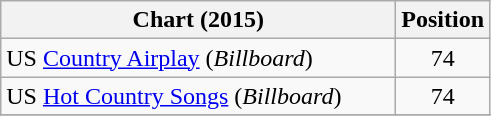<table class="wikitable sortable">
<tr>
<th scope="col" style="width:16em;">Chart (2015)</th>
<th scope="col">Position</th>
</tr>
<tr>
<td>US <a href='#'>Country Airplay</a> (<em>Billboard</em>)</td>
<td align="center">74</td>
</tr>
<tr>
<td>US <a href='#'>Hot Country Songs</a> (<em>Billboard</em>)</td>
<td align="center">74</td>
</tr>
<tr>
</tr>
</table>
